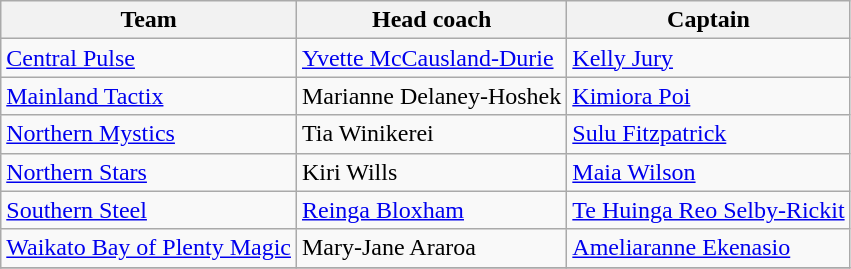<table class="wikitable collapsible">
<tr>
<th>Team</th>
<th>Head coach</th>
<th>Captain</th>
</tr>
<tr>
<td><a href='#'>Central Pulse</a></td>
<td><a href='#'>Yvette McCausland-Durie</a></td>
<td><a href='#'>Kelly Jury</a></td>
</tr>
<tr>
<td><a href='#'>Mainland Tactix</a></td>
<td>Marianne Delaney-Hoshek</td>
<td><a href='#'>Kimiora Poi</a></td>
</tr>
<tr>
<td><a href='#'>Northern Mystics</a></td>
<td>Tia Winikerei</td>
<td><a href='#'>Sulu Fitzpatrick</a></td>
</tr>
<tr>
<td><a href='#'>Northern Stars</a></td>
<td>Kiri Wills</td>
<td><a href='#'>Maia Wilson</a></td>
</tr>
<tr>
<td><a href='#'>Southern Steel</a></td>
<td><a href='#'>Reinga Bloxham</a></td>
<td><a href='#'>Te Huinga Reo Selby-Rickit</a></td>
</tr>
<tr>
<td><a href='#'>Waikato Bay of Plenty Magic</a></td>
<td>Mary-Jane Araroa</td>
<td><a href='#'>Ameliaranne Ekenasio</a></td>
</tr>
<tr>
</tr>
</table>
